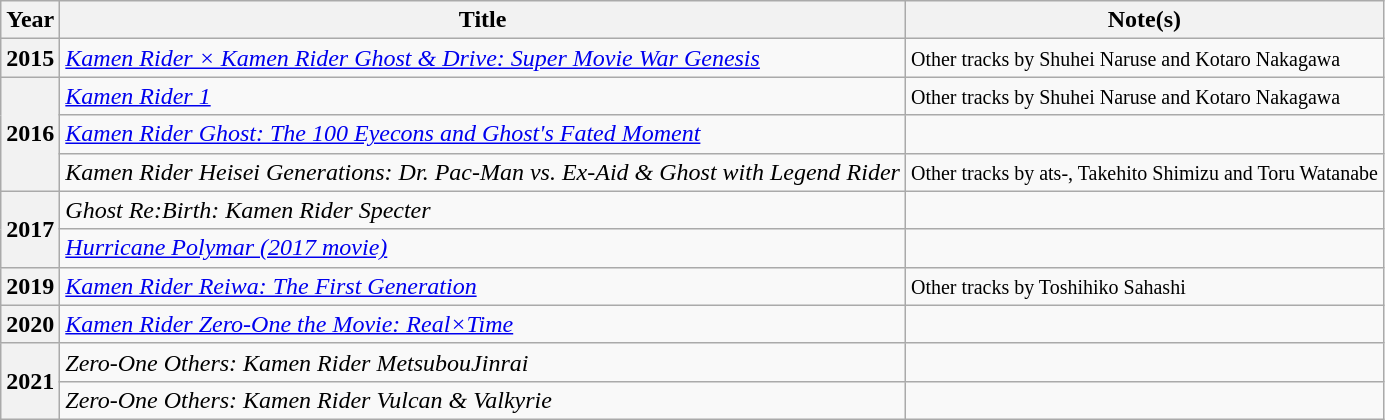<table class="wikitable sortable">
<tr>
<th>Year</th>
<th>Title</th>
<th class="unsortable">Note(s)</th>
</tr>
<tr>
<th>2015</th>
<td><em><a href='#'>Kamen Rider × Kamen Rider Ghost & Drive: Super Movie War Genesis</a></em></td>
<td><small>Other tracks by Shuhei Naruse and Kotaro Nakagawa</small></td>
</tr>
<tr>
<th rowspan="3">2016</th>
<td><em><a href='#'>Kamen Rider 1</a></em></td>
<td><small>Other tracks by Shuhei Naruse and Kotaro Nakagawa</small></td>
</tr>
<tr>
<td><em><a href='#'>Kamen Rider Ghost: The 100 Eyecons and Ghost's Fated Moment</a></em></td>
<td></td>
</tr>
<tr>
<td><em>Kamen Rider Heisei Generations: Dr. Pac-Man vs. Ex-Aid & Ghost with Legend Rider</em></td>
<td><small>Other tracks by ats-, Takehito Shimizu and Toru Watanabe</small></td>
</tr>
<tr>
<th rowspan="2">2017</th>
<td><em>Ghost Re:Birth: Kamen Rider Specter</em></td>
<td></td>
</tr>
<tr>
<td><em><a href='#'>Hurricane Polymar (2017 movie)</a></em></td>
<td></td>
</tr>
<tr>
<th>2019</th>
<td><em><a href='#'>Kamen Rider Reiwa: The First Generation</a></em></td>
<td><small>Other tracks by Toshihiko Sahashi</small></td>
</tr>
<tr>
<th>2020</th>
<td><em><a href='#'>Kamen Rider Zero-One the Movie: Real×Time</a></em></td>
<td></td>
</tr>
<tr>
<th rowspan="2">2021</th>
<td><em>Zero-One Others: Kamen Rider MetsubouJinrai</em></td>
<td></td>
</tr>
<tr>
<td><em>Zero-One Others: Kamen Rider Vulcan & Valkyrie</em></td>
<td></td>
</tr>
</table>
